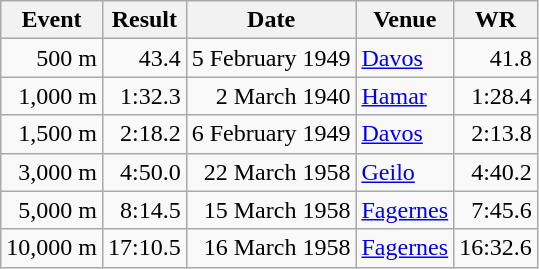<table class="wikitable">
<tr>
<th>Event</th>
<th>Result</th>
<th>Date</th>
<th>Venue</th>
<th>WR</th>
</tr>
<tr align="right">
<td>500 m</td>
<td>43.4</td>
<td>5 February 1949</td>
<td align="left"><a href='#'>Davos</a></td>
<td>41.8</td>
</tr>
<tr align="right">
<td>1,000 m</td>
<td>1:32.3</td>
<td>2 March 1940</td>
<td align="left"><a href='#'>Hamar</a></td>
<td>1:28.4</td>
</tr>
<tr align="right">
<td>1,500 m</td>
<td>2:18.2</td>
<td>6 February 1949</td>
<td align="left"><a href='#'>Davos</a></td>
<td>2:13.8</td>
</tr>
<tr align="right">
<td>3,000 m</td>
<td>4:50.0</td>
<td>22 March 1958</td>
<td align="left"><a href='#'>Geilo</a></td>
<td>4:40.2</td>
</tr>
<tr align="right">
<td>5,000 m</td>
<td>8:14.5</td>
<td>15 March 1958</td>
<td align="left"><a href='#'>Fagernes</a></td>
<td>7:45.6</td>
</tr>
<tr align="right">
<td>10,000 m</td>
<td>17:10.5</td>
<td>16 March 1958</td>
<td align="left"><a href='#'>Fagernes</a></td>
<td>16:32.6</td>
</tr>
</table>
